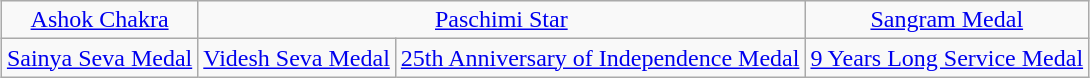<table class="wikitable" style="margin:1em auto; text-align:center;">
<tr>
<td colspan="1"><a href='#'>Ashok Chakra</a></td>
<td colspan="2"><a href='#'>Paschimi Star</a></td>
<td colspan="1"><a href='#'>Sangram Medal</a></td>
</tr>
<tr>
<td><a href='#'>Sainya Seva Medal</a></td>
<td><a href='#'>Videsh Seva Medal</a></td>
<td><a href='#'>25th Anniversary of Independence Medal</a></td>
<td><a href='#'>9 Years Long Service Medal</a></td>
</tr>
</table>
